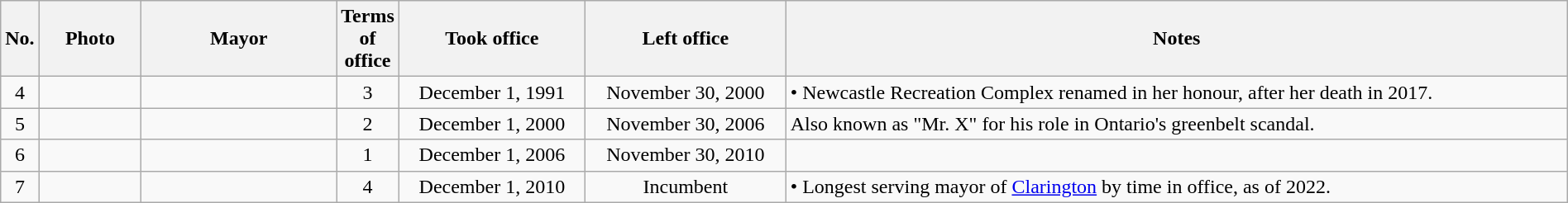<table class="sortable wikitable" style="text-align:left; font-size:100%; width:100%;">
<tr>
<th width="4em">No.</th>
<th width="75px">Photo</th>
<th width="150px">Mayor<br></th>
<th width="10em">Terms of office</th>
<th>Took office</th>
<th>Left office</th>
<th>Notes</th>
</tr>
<tr align="center">
<td>4</td>
<td></td>
<td><br></td>
<td align="center">3</td>
<td>December 1, 1991</td>
<td>November 30, 2000</td>
<td align="left">• Newcastle Recreation Complex renamed in her honour, after her death in 2017.</td>
</tr>
<tr align="center">
<td>5</td>
<td></td>
<td><br></td>
<td align="center">2</td>
<td>December 1, 2000</td>
<td>November 30, 2006</td>
<td align="left"988>Also known as "Mr. X" for his role in Ontario's greenbelt scandal.</td>
</tr>
<tr align="center">
<td>6</td>
<td></td>
<td><br></td>
<td align="center">1</td>
<td>December 1, 2006</td>
<td>November 30, 2010</td>
<td align="left"></td>
</tr>
<tr align="center">
<td>7</td>
<td></td>
<td><br></td>
<td align="center">4</td>
<td>December 1, 2010</td>
<td>Incumbent</td>
<td align="left">• Longest serving mayor of <a href='#'>Clarington</a> by time in office, as of 2022.</td>
</tr>
</table>
